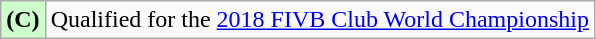<table class="wikitable" style="text-align: left;">
<tr>
<td width=10px bgcolor=#ccffcc><strong>(C)</strong></td>
<td>Qualified for the <a href='#'>2018 FIVB Club World Championship</a></td>
</tr>
</table>
